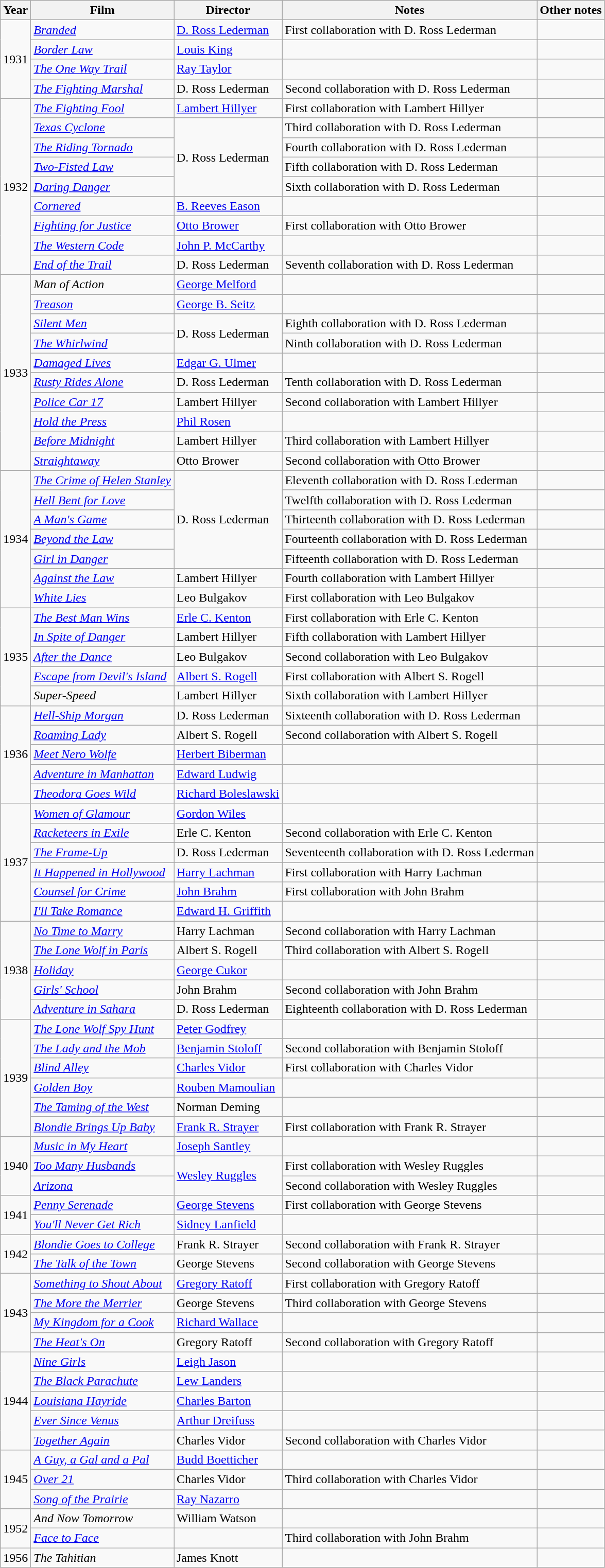<table class="wikitable">
<tr>
<th>Year</th>
<th>Film</th>
<th>Director</th>
<th>Notes</th>
<th>Other notes</th>
</tr>
<tr>
<td rowspan=4>1931</td>
<td><em><a href='#'>Branded</a></em></td>
<td><a href='#'>D. Ross Lederman</a></td>
<td>First collaboration with D. Ross Lederman</td>
<td></td>
</tr>
<tr>
<td><em><a href='#'>Border Law</a></em></td>
<td><a href='#'>Louis King</a></td>
<td></td>
<td></td>
</tr>
<tr>
<td><em><a href='#'>The One Way Trail</a></em></td>
<td><a href='#'>Ray Taylor</a></td>
<td></td>
<td></td>
</tr>
<tr>
<td><em><a href='#'>The Fighting Marshal</a></em></td>
<td>D. Ross Lederman</td>
<td>Second collaboration with D. Ross Lederman</td>
<td></td>
</tr>
<tr>
<td rowspan=9>1932</td>
<td><em><a href='#'>The Fighting Fool</a></em></td>
<td><a href='#'>Lambert Hillyer</a></td>
<td>First collaboration with Lambert Hillyer</td>
<td></td>
</tr>
<tr>
<td><em><a href='#'>Texas Cyclone</a></em></td>
<td rowspan=4>D. Ross Lederman</td>
<td>Third collaboration with D. Ross Lederman</td>
<td></td>
</tr>
<tr>
<td><em><a href='#'>The Riding Tornado</a></em></td>
<td>Fourth collaboration with D. Ross Lederman</td>
<td></td>
</tr>
<tr>
<td><em><a href='#'>Two-Fisted Law</a></em></td>
<td>Fifth collaboration with D. Ross Lederman</td>
<td></td>
</tr>
<tr>
<td><em><a href='#'>Daring Danger</a></em></td>
<td>Sixth collaboration with D. Ross Lederman</td>
<td></td>
</tr>
<tr>
<td><em><a href='#'>Cornered</a></em></td>
<td><a href='#'>B. Reeves Eason</a></td>
<td></td>
<td></td>
</tr>
<tr>
<td><em><a href='#'>Fighting for Justice</a></em></td>
<td><a href='#'>Otto Brower</a></td>
<td>First collaboration with Otto Brower</td>
<td></td>
</tr>
<tr>
<td><em><a href='#'>The Western Code</a></em></td>
<td><a href='#'>John P. McCarthy</a></td>
<td></td>
<td></td>
</tr>
<tr>
<td><em><a href='#'>End of the Trail</a></em></td>
<td>D. Ross Lederman</td>
<td>Seventh collaboration with D. Ross Lederman</td>
<td></td>
</tr>
<tr>
<td rowspan=10>1933</td>
<td><em>Man of Action</em></td>
<td><a href='#'>George Melford</a></td>
<td></td>
<td></td>
</tr>
<tr>
<td><em><a href='#'>Treason</a></em></td>
<td><a href='#'>George B. Seitz</a></td>
<td></td>
<td></td>
</tr>
<tr>
<td><em><a href='#'>Silent Men</a></em></td>
<td rowspan=2>D. Ross Lederman</td>
<td>Eighth collaboration with D. Ross Lederman</td>
<td></td>
</tr>
<tr>
<td><em><a href='#'>The Whirlwind</a></em></td>
<td>Ninth collaboration with D. Ross Lederman</td>
<td></td>
</tr>
<tr>
<td><em><a href='#'>Damaged Lives</a></em></td>
<td><a href='#'>Edgar G. Ulmer</a></td>
<td></td>
<td></td>
</tr>
<tr>
<td><em><a href='#'>Rusty Rides Alone</a></em></td>
<td>D. Ross Lederman</td>
<td>Tenth collaboration with D. Ross Lederman</td>
<td></td>
</tr>
<tr>
<td><em><a href='#'>Police Car 17</a></em></td>
<td>Lambert Hillyer</td>
<td>Second collaboration with Lambert Hillyer</td>
<td></td>
</tr>
<tr>
<td><em><a href='#'>Hold the Press</a></em></td>
<td><a href='#'>Phil Rosen</a></td>
<td></td>
<td></td>
</tr>
<tr>
<td><em><a href='#'>Before Midnight</a></em></td>
<td>Lambert Hillyer</td>
<td>Third collaboration with Lambert Hillyer</td>
<td></td>
</tr>
<tr>
<td><em><a href='#'>Straightaway</a></em></td>
<td>Otto Brower</td>
<td>Second collaboration with Otto Brower</td>
<td></td>
</tr>
<tr>
<td rowspan=7>1934</td>
<td><em><a href='#'>The Crime of Helen Stanley</a></em></td>
<td rowspan=5>D. Ross Lederman</td>
<td>Eleventh collaboration with D. Ross Lederman</td>
<td></td>
</tr>
<tr>
<td><em><a href='#'>Hell Bent for Love</a></em></td>
<td>Twelfth collaboration with D. Ross Lederman</td>
<td></td>
</tr>
<tr>
<td><em><a href='#'>A Man's Game</a></em></td>
<td>Thirteenth collaboration with D. Ross Lederman</td>
<td></td>
</tr>
<tr>
<td><em><a href='#'>Beyond the Law</a></em></td>
<td>Fourteenth collaboration with D. Ross Lederman</td>
<td></td>
</tr>
<tr>
<td><em><a href='#'>Girl in Danger</a></em></td>
<td>Fifteenth collaboration with D. Ross Lederman</td>
<td></td>
</tr>
<tr>
<td><em><a href='#'>Against the Law</a></em></td>
<td>Lambert Hillyer</td>
<td>Fourth collaboration with Lambert Hillyer</td>
<td></td>
</tr>
<tr>
<td><em><a href='#'>White Lies</a></em></td>
<td>Leo Bulgakov</td>
<td>First collaboration with Leo Bulgakov</td>
<td></td>
</tr>
<tr>
<td rowspan=5>1935</td>
<td><em><a href='#'>The Best Man Wins</a></em></td>
<td><a href='#'>Erle C. Kenton</a></td>
<td>First collaboration with Erle C. Kenton</td>
<td></td>
</tr>
<tr>
<td><em><a href='#'>In Spite of Danger</a></em></td>
<td>Lambert Hillyer</td>
<td>Fifth collaboration with Lambert Hillyer</td>
<td></td>
</tr>
<tr>
<td><em><a href='#'>After the Dance</a></em></td>
<td>Leo Bulgakov</td>
<td>Second collaboration with Leo Bulgakov</td>
<td></td>
</tr>
<tr>
<td><em><a href='#'>Escape from Devil's Island</a></em></td>
<td><a href='#'>Albert S. Rogell</a></td>
<td>First collaboration with Albert S. Rogell</td>
<td></td>
</tr>
<tr>
<td><em>Super-Speed</em></td>
<td>Lambert Hillyer</td>
<td>Sixth collaboration with Lambert Hillyer</td>
<td></td>
</tr>
<tr>
<td rowspan=5>1936</td>
<td><em><a href='#'>Hell-Ship Morgan</a></em></td>
<td>D. Ross Lederman</td>
<td>Sixteenth collaboration with D. Ross Lederman</td>
<td></td>
</tr>
<tr>
<td><em><a href='#'>Roaming Lady</a></em></td>
<td>Albert S. Rogell</td>
<td>Second collaboration with Albert S. Rogell</td>
<td></td>
</tr>
<tr>
<td><em><a href='#'>Meet Nero Wolfe</a></em></td>
<td><a href='#'>Herbert Biberman</a></td>
<td></td>
<td></td>
</tr>
<tr>
<td><em><a href='#'>Adventure in Manhattan</a></em></td>
<td><a href='#'>Edward Ludwig</a></td>
<td></td>
<td></td>
</tr>
<tr>
<td><em><a href='#'>Theodora Goes Wild</a></em></td>
<td><a href='#'>Richard Boleslawski</a></td>
<td></td>
<td></td>
</tr>
<tr>
<td rowspan=6>1937</td>
<td><em><a href='#'>Women of Glamour</a></em></td>
<td><a href='#'>Gordon Wiles</a></td>
<td></td>
<td></td>
</tr>
<tr>
<td><em><a href='#'>Racketeers in Exile</a></em></td>
<td>Erle C. Kenton</td>
<td>Second collaboration with Erle C. Kenton</td>
<td></td>
</tr>
<tr>
<td><em><a href='#'>The Frame-Up</a></em></td>
<td>D. Ross Lederman</td>
<td>Seventeenth collaboration with D. Ross Lederman</td>
<td></td>
</tr>
<tr>
<td><em><a href='#'>It Happened in Hollywood</a></em></td>
<td><a href='#'>Harry Lachman</a></td>
<td>First collaboration with Harry Lachman</td>
<td><small></small></td>
</tr>
<tr>
<td><em><a href='#'>Counsel for Crime</a></em></td>
<td><a href='#'>John Brahm</a></td>
<td>First collaboration with John Brahm</td>
<td></td>
</tr>
<tr>
<td><em><a href='#'>I'll Take Romance</a></em></td>
<td><a href='#'>Edward H. Griffith</a></td>
<td></td>
<td></td>
</tr>
<tr>
<td rowspan=5>1938</td>
<td><em><a href='#'>No Time to Marry</a></em></td>
<td>Harry Lachman</td>
<td>Second collaboration with Harry Lachman</td>
<td></td>
</tr>
<tr>
<td><em><a href='#'>The Lone Wolf in Paris</a></em></td>
<td>Albert S. Rogell</td>
<td>Third collaboration with Albert S. Rogell</td>
<td></td>
</tr>
<tr>
<td><em><a href='#'>Holiday</a></em></td>
<td><a href='#'>George Cukor</a></td>
<td></td>
<td></td>
</tr>
<tr>
<td><em><a href='#'>Girls' School</a></em></td>
<td>John Brahm</td>
<td>Second collaboration with John Brahm</td>
<td></td>
</tr>
<tr>
<td><em><a href='#'>Adventure in Sahara</a></em></td>
<td>D. Ross Lederman</td>
<td>Eighteenth collaboration with D. Ross Lederman</td>
<td></td>
</tr>
<tr>
<td rowspan=6>1939</td>
<td><em><a href='#'>The Lone Wolf Spy Hunt</a></em></td>
<td><a href='#'>Peter Godfrey</a></td>
<td></td>
<td></td>
</tr>
<tr>
<td><em><a href='#'>The Lady and the Mob</a></em></td>
<td><a href='#'>Benjamin Stoloff</a></td>
<td>Second collaboration with Benjamin Stoloff</td>
<td></td>
</tr>
<tr>
<td><em><a href='#'>Blind Alley</a></em></td>
<td><a href='#'>Charles Vidor</a></td>
<td>First collaboration with Charles Vidor</td>
<td></td>
</tr>
<tr>
<td><em><a href='#'>Golden Boy</a></em></td>
<td><a href='#'>Rouben Mamoulian</a></td>
<td></td>
<td></td>
</tr>
<tr>
<td><em><a href='#'>The Taming of the West</a></em></td>
<td>Norman Deming</td>
<td></td>
<td></td>
</tr>
<tr>
<td><em><a href='#'>Blondie Brings Up Baby</a></em></td>
<td><a href='#'>Frank R. Strayer</a></td>
<td>First collaboration with Frank R. Strayer</td>
<td></td>
</tr>
<tr>
<td rowspan=3>1940</td>
<td><em><a href='#'>Music in My Heart</a></em></td>
<td><a href='#'>Joseph Santley</a></td>
<td></td>
<td></td>
</tr>
<tr>
<td><em><a href='#'>Too Many Husbands</a></em></td>
<td rowspan=2><a href='#'>Wesley Ruggles</a></td>
<td>First collaboration with Wesley Ruggles</td>
<td></td>
</tr>
<tr>
<td><em><a href='#'>Arizona</a></em></td>
<td>Second collaboration with Wesley Ruggles</td>
<td></td>
</tr>
<tr>
<td rowspan=2>1941</td>
<td><em><a href='#'>Penny Serenade</a></em></td>
<td><a href='#'>George Stevens</a></td>
<td>First collaboration with George Stevens</td>
<td></td>
</tr>
<tr>
<td><em><a href='#'>You'll Never Get Rich</a></em></td>
<td><a href='#'>Sidney Lanfield</a></td>
<td></td>
<td></td>
</tr>
<tr>
<td rowspan=2>1942</td>
<td><em><a href='#'>Blondie Goes to College</a></em></td>
<td>Frank R. Strayer</td>
<td>Second collaboration with Frank R. Strayer</td>
<td></td>
</tr>
<tr>
<td><em><a href='#'>The Talk of the Town</a></em></td>
<td>George Stevens</td>
<td>Second collaboration with George Stevens</td>
<td></td>
</tr>
<tr>
<td rowspan=4>1943</td>
<td><em><a href='#'>Something to Shout About</a></em></td>
<td><a href='#'>Gregory Ratoff</a></td>
<td>First collaboration with Gregory Ratoff</td>
<td></td>
</tr>
<tr>
<td><em><a href='#'>The More the Merrier</a></em></td>
<td>George Stevens</td>
<td>Third collaboration with George Stevens</td>
<td></td>
</tr>
<tr>
<td><em><a href='#'>My Kingdom for a Cook</a></em></td>
<td><a href='#'>Richard Wallace</a></td>
<td></td>
<td></td>
</tr>
<tr>
<td><em><a href='#'>The Heat's On</a></em></td>
<td>Gregory Ratoff</td>
<td>Second collaboration with Gregory Ratoff</td>
<td></td>
</tr>
<tr>
<td rowspan=5>1944</td>
<td><em><a href='#'>Nine Girls</a></em></td>
<td><a href='#'>Leigh Jason</a></td>
<td></td>
<td></td>
</tr>
<tr>
<td><em><a href='#'>The Black Parachute</a></em></td>
<td><a href='#'>Lew Landers</a></td>
<td></td>
<td></td>
</tr>
<tr>
<td><em><a href='#'>Louisiana Hayride</a></em></td>
<td><a href='#'>Charles Barton</a></td>
<td></td>
<td></td>
</tr>
<tr>
<td><em><a href='#'>Ever Since Venus</a></em></td>
<td><a href='#'>Arthur Dreifuss</a></td>
<td></td>
<td></td>
</tr>
<tr>
<td><em><a href='#'>Together Again</a></em></td>
<td>Charles Vidor</td>
<td>Second collaboration with Charles Vidor</td>
<td></td>
</tr>
<tr>
<td rowspan=3>1945</td>
<td><em><a href='#'>A Guy, a Gal and a Pal</a></em></td>
<td><a href='#'>Budd Boetticher</a></td>
<td></td>
<td></td>
</tr>
<tr>
<td><em><a href='#'>Over 21</a></em></td>
<td>Charles Vidor</td>
<td>Third collaboration with Charles Vidor</td>
<td></td>
</tr>
<tr>
<td><em><a href='#'>Song of the Prairie</a></em></td>
<td><a href='#'>Ray Nazarro</a></td>
<td></td>
<td></td>
</tr>
<tr>
<td rowspan=2>1952</td>
<td><em>And Now Tomorrow</em></td>
<td>William Watson</td>
<td></td>
<td></td>
</tr>
<tr>
<td><em><a href='#'>Face to Face</a></em></td>
<td></td>
<td>Third collaboration with John Brahm</td>
<td></td>
</tr>
<tr>
<td>1956</td>
<td><em>The Tahitian</em></td>
<td>James Knott</td>
<td></td>
<td></td>
</tr>
</table>
